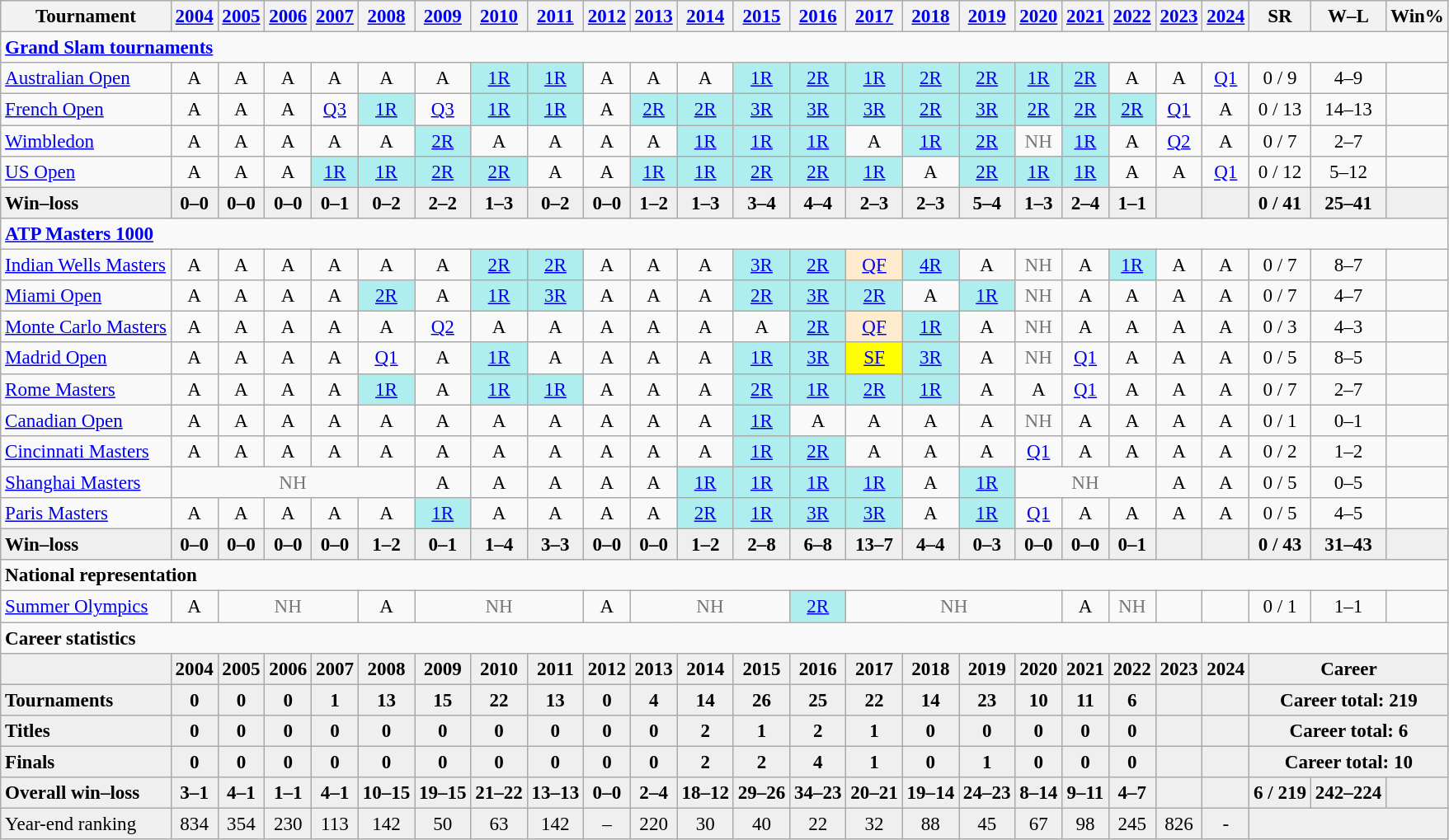<table class="nowrap wikitable" style=text-align:center;font-size:96%>
<tr>
<th>Tournament</th>
<th><a href='#'>2004</a></th>
<th><a href='#'>2005</a></th>
<th><a href='#'>2006</a></th>
<th><a href='#'>2007</a></th>
<th><a href='#'>2008</a></th>
<th><a href='#'>2009</a></th>
<th><a href='#'>2010</a></th>
<th><a href='#'>2011</a></th>
<th><a href='#'>2012</a></th>
<th><a href='#'>2013</a></th>
<th><a href='#'>2014</a></th>
<th><a href='#'>2015</a></th>
<th><a href='#'>2016</a></th>
<th><a href='#'>2017</a></th>
<th><a href='#'>2018</a></th>
<th><a href='#'>2019</a></th>
<th><a href='#'>2020</a></th>
<th><a href='#'>2021</a></th>
<th><a href='#'>2022</a></th>
<th><a href='#'>2023</a></th>
<th><a href='#'>2024</a></th>
<th>SR</th>
<th>W–L</th>
<th>Win%</th>
</tr>
<tr>
<td colspan="25" style="text-align:left"><strong><a href='#'>Grand Slam tournaments</a></strong></td>
</tr>
<tr>
<td align=left><a href='#'>Australian Open</a></td>
<td>A</td>
<td>A</td>
<td>A</td>
<td>A</td>
<td>A</td>
<td>A</td>
<td bgcolor=afeeee><a href='#'>1R</a></td>
<td bgcolor=afeeee><a href='#'>1R</a></td>
<td>A</td>
<td>A</td>
<td>A</td>
<td bgcolor=afeeee><a href='#'>1R</a></td>
<td bgcolor=afeeee><a href='#'>2R</a></td>
<td bgcolor=afeeee><a href='#'>1R</a></td>
<td bgcolor=afeeee><a href='#'>2R</a></td>
<td bgcolor=afeeee><a href='#'>2R</a></td>
<td bgcolor=afeeee><a href='#'>1R</a></td>
<td bgcolor=afeeee><a href='#'>2R</a></td>
<td>A</td>
<td>A</td>
<td><a href='#'>Q1</a></td>
<td>0 / 9</td>
<td>4–9</td>
<td></td>
</tr>
<tr>
<td align=left><a href='#'>French Open</a></td>
<td>A</td>
<td>A</td>
<td>A</td>
<td><a href='#'>Q3</a></td>
<td bgcolor=afeeee><a href='#'>1R</a></td>
<td><a href='#'>Q3</a></td>
<td bgcolor=afeeee><a href='#'>1R</a></td>
<td bgcolor=afeeee><a href='#'>1R</a></td>
<td>A</td>
<td bgcolor=afeeee><a href='#'>2R</a></td>
<td bgcolor=afeeee><a href='#'>2R</a></td>
<td bgcolor=afeeee><a href='#'>3R</a></td>
<td bgcolor=afeeee><a href='#'>3R</a></td>
<td bgcolor=afeeee><a href='#'>3R</a></td>
<td bgcolor=afeeee><a href='#'>2R</a></td>
<td bgcolor=afeeee><a href='#'>3R</a></td>
<td bgcolor=afeeee><a href='#'>2R</a></td>
<td bgcolor=afeeee><a href='#'>2R</a></td>
<td bgcolor=afeeee><a href='#'>2R</a></td>
<td><a href='#'>Q1</a></td>
<td>A</td>
<td>0 / 13</td>
<td>14–13</td>
<td></td>
</tr>
<tr>
<td align=left><a href='#'>Wimbledon</a></td>
<td>A</td>
<td>A</td>
<td>A</td>
<td>A</td>
<td>A</td>
<td bgcolor=afeeee><a href='#'>2R</a></td>
<td>A</td>
<td>A</td>
<td>A</td>
<td>A</td>
<td bgcolor=afeeee><a href='#'>1R</a></td>
<td bgcolor=afeeee><a href='#'>1R</a></td>
<td bgcolor=afeeee><a href='#'>1R</a></td>
<td>A</td>
<td bgcolor=afeeee><a href='#'>1R</a></td>
<td bgcolor=afeeee><a href='#'>2R</a></td>
<td style=color:#767676>NH</td>
<td bgcolor=afeeee><a href='#'>1R</a></td>
<td>A</td>
<td><a href='#'>Q2</a></td>
<td>A</td>
<td>0 / 7</td>
<td>2–7</td>
<td></td>
</tr>
<tr>
<td align=left><a href='#'>US Open</a></td>
<td>A</td>
<td>A</td>
<td>A</td>
<td bgcolor=afeeee><a href='#'>1R</a></td>
<td bgcolor=afeeee><a href='#'>1R</a></td>
<td bgcolor=afeeee><a href='#'>2R</a></td>
<td bgcolor=afeeee><a href='#'>2R</a></td>
<td>A</td>
<td>A</td>
<td bgcolor=afeeee><a href='#'>1R</a></td>
<td bgcolor=afeeee><a href='#'>1R</a></td>
<td bgcolor=afeeee><a href='#'>2R</a></td>
<td bgcolor=afeeee><a href='#'>2R</a></td>
<td bgcolor=afeeee><a href='#'>1R</a></td>
<td>A</td>
<td bgcolor=afeeee><a href='#'>2R</a></td>
<td bgcolor=afeeee><a href='#'>1R</a></td>
<td bgcolor=afeeee><a href='#'>1R</a></td>
<td>A</td>
<td>A</td>
<td><a href='#'>Q1</a></td>
<td>0 / 12</td>
<td>5–12</td>
<td></td>
</tr>
<tr style=background:#efefef;font-weight:bold>
<td style="text-align:left">Win–loss</td>
<td>0–0</td>
<td>0–0</td>
<td>0–0</td>
<td>0–1</td>
<td>0–2</td>
<td>2–2</td>
<td>1–3</td>
<td>0–2</td>
<td>0–0</td>
<td>1–2</td>
<td>1–3</td>
<td>3–4</td>
<td>4–4</td>
<td>2–3</td>
<td>2–3</td>
<td>5–4</td>
<td>1–3</td>
<td>2–4</td>
<td>1–1</td>
<td></td>
<td></td>
<td>0 / 41</td>
<td>25–41</td>
<td></td>
</tr>
<tr>
<td colspan="25" style="text-align:left"><strong><a href='#'>ATP Masters 1000</a></strong></td>
</tr>
<tr>
<td align=left><a href='#'>Indian Wells Masters</a></td>
<td>A</td>
<td>A</td>
<td>A</td>
<td>A</td>
<td>A</td>
<td>A</td>
<td bgcolor=afeeee><a href='#'>2R</a></td>
<td bgcolor=afeeee><a href='#'>2R</a></td>
<td>A</td>
<td>A</td>
<td>A</td>
<td bgcolor=afeeee><a href='#'>3R</a></td>
<td bgcolor=afeeee><a href='#'>2R</a></td>
<td bgcolor=ffebcd><a href='#'>QF</a></td>
<td bgcolor=afeeee><a href='#'>4R</a></td>
<td>A</td>
<td style=color:#767676>NH</td>
<td>A</td>
<td bgcolor=afeeee><a href='#'>1R</a></td>
<td>A</td>
<td>A</td>
<td>0 / 7</td>
<td>8–7</td>
<td></td>
</tr>
<tr>
<td align=left><a href='#'>Miami Open</a></td>
<td>A</td>
<td>A</td>
<td>A</td>
<td>A</td>
<td bgcolor=afeeee><a href='#'>2R</a></td>
<td>A</td>
<td bgcolor=afeeee><a href='#'>1R</a></td>
<td bgcolor=afeeee><a href='#'>3R</a></td>
<td>A</td>
<td>A</td>
<td>A</td>
<td bgcolor=afeeee><a href='#'>2R</a></td>
<td bgcolor=afeeee><a href='#'>3R</a></td>
<td bgcolor=afeeee><a href='#'>2R</a></td>
<td>A</td>
<td bgcolor=afeeee><a href='#'>1R</a></td>
<td style=color:#767676>NH</td>
<td>A</td>
<td>A</td>
<td>A</td>
<td>A</td>
<td>0 / 7</td>
<td>4–7</td>
<td></td>
</tr>
<tr>
<td align=left><a href='#'>Monte Carlo Masters</a></td>
<td>A</td>
<td>A</td>
<td>A</td>
<td>A</td>
<td>A</td>
<td><a href='#'>Q2</a></td>
<td>A</td>
<td>A</td>
<td>A</td>
<td>A</td>
<td>A</td>
<td>A</td>
<td bgcolor=afeeee><a href='#'>2R</a></td>
<td bgcolor=ffebcd><a href='#'>QF</a></td>
<td bgcolor=afeeee><a href='#'>1R</a></td>
<td>A</td>
<td style=color:#767676>NH</td>
<td>A</td>
<td>A</td>
<td>A</td>
<td>A</td>
<td>0 / 3</td>
<td>4–3</td>
<td></td>
</tr>
<tr>
<td align=left><a href='#'>Madrid Open</a></td>
<td>A</td>
<td>A</td>
<td>A</td>
<td>A</td>
<td><a href='#'>Q1</a></td>
<td>A</td>
<td bgcolor=afeeee><a href='#'>1R</a></td>
<td>A</td>
<td>A</td>
<td>A</td>
<td>A</td>
<td bgcolor=afeeee><a href='#'>1R</a></td>
<td bgcolor=afeeee><a href='#'>3R</a></td>
<td bgcolor=yellow><a href='#'>SF</a></td>
<td bgcolor=afeeee><a href='#'>3R</a></td>
<td>A</td>
<td style=color:#767676>NH</td>
<td><a href='#'>Q1</a></td>
<td>A</td>
<td>A</td>
<td>A</td>
<td>0 / 5</td>
<td>8–5</td>
<td></td>
</tr>
<tr>
<td align=left><a href='#'>Rome Masters</a></td>
<td>A</td>
<td>A</td>
<td>A</td>
<td>A</td>
<td bgcolor=afeeee><a href='#'>1R</a></td>
<td>A</td>
<td bgcolor=afeeee><a href='#'>1R</a></td>
<td bgcolor=afeeee><a href='#'>1R</a></td>
<td>A</td>
<td>A</td>
<td>A</td>
<td bgcolor=afeeee><a href='#'>2R</a></td>
<td bgcolor=afeeee><a href='#'>1R</a></td>
<td bgcolor=afeeee><a href='#'>2R</a></td>
<td bgcolor=afeeee><a href='#'>1R</a></td>
<td>A</td>
<td>A</td>
<td><a href='#'>Q1</a></td>
<td>A</td>
<td>A</td>
<td>A</td>
<td>0 / 7</td>
<td>2–7</td>
<td></td>
</tr>
<tr>
<td align=left><a href='#'>Canadian Open</a></td>
<td>A</td>
<td>A</td>
<td>A</td>
<td>A</td>
<td>A</td>
<td>A</td>
<td>A</td>
<td>A</td>
<td>A</td>
<td>A</td>
<td>A</td>
<td bgcolor=afeeee><a href='#'>1R</a></td>
<td>A</td>
<td>A</td>
<td>A</td>
<td>A</td>
<td style=color:#767676>NH</td>
<td>A</td>
<td>A</td>
<td>A</td>
<td>A</td>
<td>0 / 1</td>
<td>0–1</td>
<td></td>
</tr>
<tr>
<td align=left><a href='#'>Cincinnati Masters</a></td>
<td>A</td>
<td>A</td>
<td>A</td>
<td>A</td>
<td>A</td>
<td>A</td>
<td>A</td>
<td>A</td>
<td>A</td>
<td>A</td>
<td>A</td>
<td bgcolor=afeeee><a href='#'>1R</a></td>
<td bgcolor=afeeee><a href='#'>2R</a></td>
<td>A</td>
<td>A</td>
<td>A</td>
<td><a href='#'>Q1</a></td>
<td>A</td>
<td>A</td>
<td>A</td>
<td>A</td>
<td>0 / 2</td>
<td>1–2</td>
<td></td>
</tr>
<tr>
<td align=left><a href='#'>Shanghai Masters</a></td>
<td style=color:#767676 colspan=5>NH</td>
<td>A</td>
<td>A</td>
<td>A</td>
<td>A</td>
<td>A</td>
<td bgcolor=afeeee><a href='#'>1R</a></td>
<td bgcolor=afeeee><a href='#'>1R</a></td>
<td bgcolor=afeeee><a href='#'>1R</a></td>
<td bgcolor=afeeee><a href='#'>1R</a></td>
<td>A</td>
<td bgcolor=afeeee><a href='#'>1R</a></td>
<td colspan="3" style="color:#767676">NH</td>
<td>A</td>
<td>A</td>
<td>0 / 5</td>
<td>0–5</td>
<td></td>
</tr>
<tr>
<td align=left><a href='#'>Paris Masters</a></td>
<td>A</td>
<td>A</td>
<td>A</td>
<td>A</td>
<td>A</td>
<td bgcolor=afeeee><a href='#'>1R</a></td>
<td>A</td>
<td>A</td>
<td>A</td>
<td>A</td>
<td bgcolor=afeeee><a href='#'>2R</a></td>
<td bgcolor=afeeee><a href='#'>1R</a></td>
<td bgcolor=afeeee><a href='#'>3R</a></td>
<td bgcolor=afeeee><a href='#'>3R</a></td>
<td>A</td>
<td bgcolor=afeeee><a href='#'>1R</a></td>
<td><a href='#'>Q1</a></td>
<td>A</td>
<td>A</td>
<td>A</td>
<td>A</td>
<td>0 / 5</td>
<td>4–5</td>
<td></td>
</tr>
<tr style=background:#efefef;font-weight:bold>
<td style="text-align:left">Win–loss</td>
<td>0–0</td>
<td>0–0</td>
<td>0–0</td>
<td>0–0</td>
<td>1–2</td>
<td>0–1</td>
<td>1–4</td>
<td>3–3</td>
<td>0–0</td>
<td>0–0</td>
<td>1–2</td>
<td>2–8</td>
<td>6–8</td>
<td>13–7</td>
<td>4–4</td>
<td>0–3</td>
<td>0–0</td>
<td>0–0</td>
<td>0–1</td>
<td></td>
<td></td>
<td>0 / 43</td>
<td>31–43</td>
<td></td>
</tr>
<tr>
<td colspan="25" align="left"><strong>National representation</strong></td>
</tr>
<tr>
<td align=left><a href='#'>Summer Olympics</a></td>
<td>A</td>
<td colspan=3 style=color:#767676>NH</td>
<td>A</td>
<td colspan=3 style=color:#767676>NH</td>
<td>A</td>
<td colspan=3 style=color:#767676>NH</td>
<td bgcolor=afeeee><a href='#'>2R</a></td>
<td colspan=4 style=color:#767676>NH</td>
<td>A</td>
<td style=color:#767676>NH</td>
<td></td>
<td></td>
<td>0 / 1</td>
<td>1–1</td>
<td></td>
</tr>
<tr>
<td colspan="25" align="left"><strong>Career statistics</strong></td>
</tr>
<tr style=background:#efefef;font-weight:bold>
<td></td>
<td>2004</td>
<td>2005</td>
<td>2006</td>
<td>2007</td>
<td>2008</td>
<td>2009</td>
<td>2010</td>
<td>2011</td>
<td>2012</td>
<td>2013</td>
<td>2014</td>
<td>2015</td>
<td>2016</td>
<td>2017</td>
<td>2018</td>
<td>2019</td>
<td>2020</td>
<td>2021</td>
<td>2022</td>
<td>2023</td>
<td>2024</td>
<td colspan="3">Career</td>
</tr>
<tr style=font-weight:bold;background:#efefef>
<td align=left>Tournaments</td>
<td>0</td>
<td>0</td>
<td>0</td>
<td>1</td>
<td>13</td>
<td>15</td>
<td>22</td>
<td>13</td>
<td>0</td>
<td>4</td>
<td>14</td>
<td>26</td>
<td>25</td>
<td>22</td>
<td>14</td>
<td>23</td>
<td>10</td>
<td>11</td>
<td>6</td>
<td></td>
<td></td>
<td colspan="3">Career total: 219</td>
</tr>
<tr style=font-weight:bold;background:#efefef>
<td style="text-align:left">Titles</td>
<td>0</td>
<td>0</td>
<td>0</td>
<td>0</td>
<td>0</td>
<td>0</td>
<td>0</td>
<td>0</td>
<td>0</td>
<td>0</td>
<td>2</td>
<td>1</td>
<td>2</td>
<td>1</td>
<td>0</td>
<td>0</td>
<td>0</td>
<td>0</td>
<td>0</td>
<td></td>
<td></td>
<td colspan="3">Career total: 6</td>
</tr>
<tr style=background:#efefef;font-weight:bold>
<td style="text-align:left">Finals</td>
<td>0</td>
<td>0</td>
<td>0</td>
<td>0</td>
<td>0</td>
<td>0</td>
<td>0</td>
<td>0</td>
<td>0</td>
<td>0</td>
<td>2</td>
<td>2</td>
<td>4</td>
<td>1</td>
<td>0</td>
<td>1</td>
<td>0</td>
<td>0</td>
<td>0</td>
<td></td>
<td></td>
<td colspan="3">Career total: 10</td>
</tr>
<tr style=background:#efefef;font-weight:bold>
<td style="text-align:left">Overall win–loss</td>
<td>3–1</td>
<td>4–1</td>
<td>1–1</td>
<td>4–1</td>
<td>10–15</td>
<td>19–15</td>
<td>21–22</td>
<td>13–13</td>
<td>0–0</td>
<td>2–4</td>
<td>18–12</td>
<td>29–26</td>
<td>34–23</td>
<td>20–21</td>
<td>19–14</td>
<td>24–23</td>
<td>8–14</td>
<td>9–11</td>
<td>4–7</td>
<td></td>
<td></td>
<td>6 / 219</td>
<td>242–224</td>
<td></td>
</tr>
<tr bgcolor=efefef>
<td align=left>Year-end ranking</td>
<td>834</td>
<td>354</td>
<td>230</td>
<td>113</td>
<td>142</td>
<td>50</td>
<td>63</td>
<td>142</td>
<td>–</td>
<td>220</td>
<td>30</td>
<td>40</td>
<td>22</td>
<td>32</td>
<td>88</td>
<td>45</td>
<td>67</td>
<td>98</td>
<td>245</td>
<td>826</td>
<td>-</td>
<td colspan="3"></td>
</tr>
</table>
